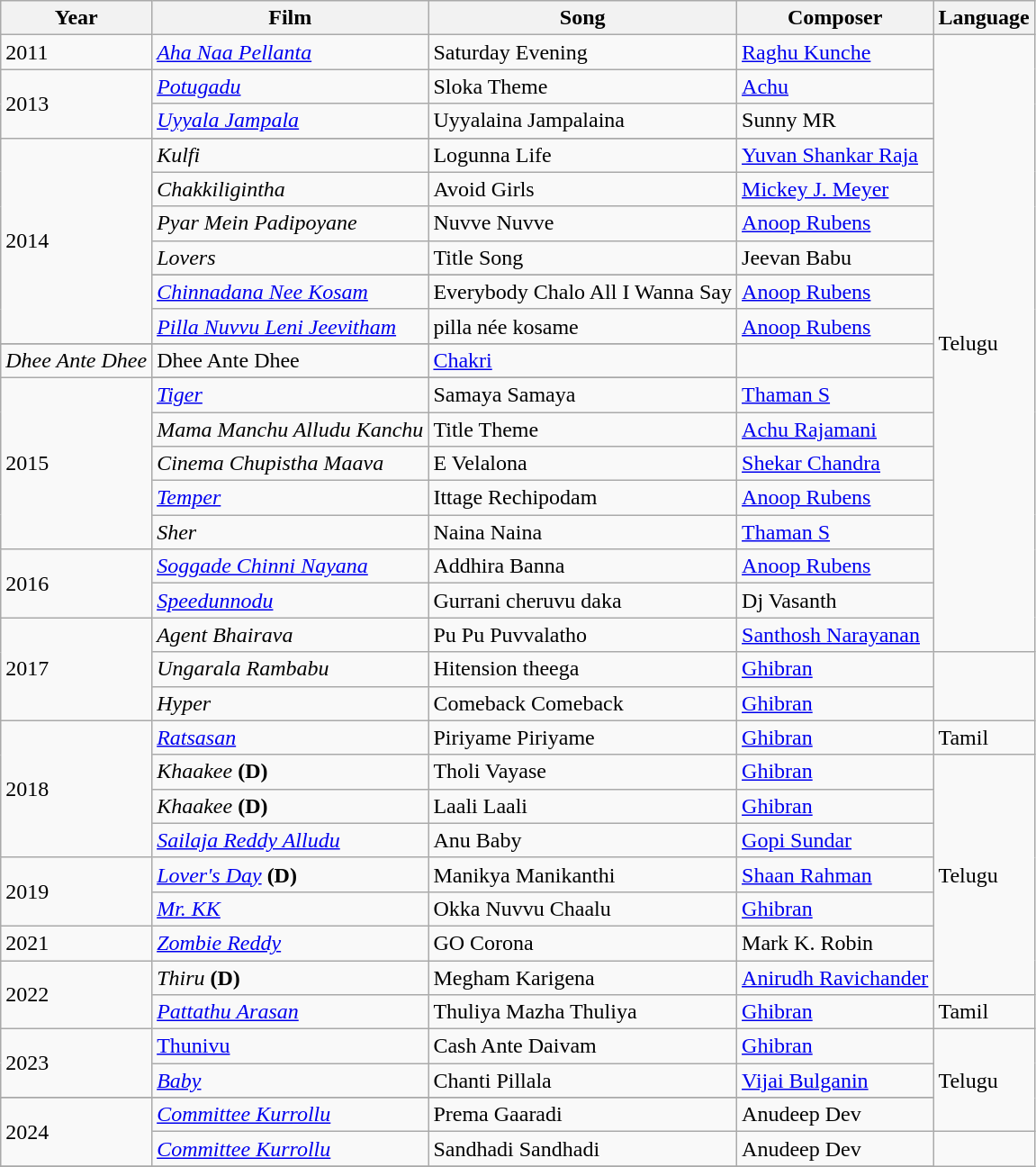<table class="wikitable sortable">
<tr>
<th>Year</th>
<th>Film</th>
<th>Song</th>
<th>Composer</th>
<th>Language</th>
</tr>
<tr>
<td>2011</td>
<td><em><a href='#'>Aha Naa Pellanta</a></em></td>
<td>Saturday Evening</td>
<td><a href='#'>Raghu Kunche</a></td>
<td rowspan="22">Telugu</td>
</tr>
<tr>
<td rowspan="2">2013</td>
<td><em><a href='#'>Potugadu</a></em></td>
<td>Sloka Theme</td>
<td><a href='#'>Achu</a></td>
</tr>
<tr>
<td><em><a href='#'>Uyyala Jampala</a></em></td>
<td>Uyyalaina Jampalaina</td>
<td>Sunny MR</td>
</tr>
<tr>
<td rowspan="8">2014</td>
</tr>
<tr>
<td><em>Kulfi</em></td>
<td>Logunna Life</td>
<td><a href='#'>Yuvan Shankar Raja</a></td>
</tr>
<tr>
<td><em>Chakkiligintha</em></td>
<td>Avoid Girls</td>
<td><a href='#'>Mickey J. Meyer</a></td>
</tr>
<tr>
<td><em>Pyar Mein Padipoyane</em></td>
<td>Nuvve Nuvve</td>
<td><a href='#'>Anoop Rubens</a></td>
</tr>
<tr>
<td><em>Lovers</em></td>
<td>Title Song</td>
<td>Jeevan Babu</td>
</tr>
<tr |->
</tr>
<tr>
<td><em><a href='#'>Chinnadana Nee Kosam</a></em></td>
<td>Everybody Chalo All I Wanna Say</td>
<td><a href='#'>Anoop Rubens</a></td>
</tr>
<tr>
<td><em><a href='#'>Pilla Nuvvu Leni Jeevitham</a></em></td>
<td>pilla née kosame</td>
<td><a href='#'>Anoop Rubens</a></td>
</tr>
<tr>
</tr>
<tr>
<td><em>Dhee Ante Dhee</em></td>
<td>Dhee Ante Dhee</td>
<td><a href='#'>Chakri</a></td>
</tr>
<tr>
<td rowspan="6">2015</td>
</tr>
<tr>
<td><em><a href='#'>Tiger</a></em></td>
<td>Samaya Samaya</td>
<td><a href='#'>Thaman S</a></td>
</tr>
<tr>
<td><em>Mama Manchu Alludu Kanchu</em></td>
<td>Title Theme</td>
<td><a href='#'>Achu Rajamani</a></td>
</tr>
<tr>
<td><em>Cinema Chupistha Maava</em></td>
<td>E Velalona</td>
<td><a href='#'>Shekar Chandra</a></td>
</tr>
<tr>
<td><em><a href='#'>Temper</a></em></td>
<td>Ittage Rechipodam</td>
<td><a href='#'>Anoop Rubens</a></td>
</tr>
<tr>
<td><em>Sher</em></td>
<td>Naina Naina</td>
<td><a href='#'>Thaman S</a></td>
</tr>
<tr>
<td rowspan="2">2016</td>
<td><em><a href='#'>Soggade Chinni Nayana</a></em></td>
<td>Addhira Banna</td>
<td><a href='#'>Anoop Rubens</a></td>
</tr>
<tr>
<td><em><a href='#'>Speedunnodu</a></em></td>
<td>Gurrani cheruvu daka</td>
<td>Dj Vasanth</td>
</tr>
<tr>
<td rowspan="3">2017</td>
<td><em>Agent Bhairava</em></td>
<td>Pu Pu Puvvalatho</td>
<td><a href='#'>Santhosh Narayanan</a></td>
</tr>
<tr>
<td><em>Ungarala Rambabu</em></td>
<td>Hitension theega</td>
<td><a href='#'>Ghibran</a></td>
</tr>
<tr>
<td><em>Hyper</em></td>
<td>Comeback Comeback</td>
<td><a href='#'>Ghibran</a></td>
</tr>
<tr>
<td rowspan="4">2018</td>
<td><em><a href='#'>Ratsasan</a></em></td>
<td>Piriyame Piriyame</td>
<td><a href='#'>Ghibran</a></td>
<td rowspan="1">Tamil</td>
</tr>
<tr>
<td><em>Khaakee</em> <strong>(D)</strong></td>
<td>Tholi Vayase</td>
<td><a href='#'>Ghibran</a></td>
<td rowspan="7">Telugu</td>
</tr>
<tr>
<td><em>Khaakee</em> <strong>(D)</strong></td>
<td>Laali Laali</td>
<td><a href='#'>Ghibran</a></td>
</tr>
<tr>
<td><em><a href='#'>Sailaja Reddy Alludu</a></em></td>
<td>Anu Baby</td>
<td><a href='#'>Gopi Sundar</a></td>
</tr>
<tr>
<td rowspan="2">2019</td>
<td><a href='#'><em>Lover's Day</em></a> <strong>(D)</strong></td>
<td>Manikya Manikanthi</td>
<td><a href='#'>Shaan Rahman</a></td>
</tr>
<tr>
<td><em><a href='#'>Mr. KK</a></em></td>
<td>Okka Nuvvu Chaalu</td>
<td><a href='#'>Ghibran</a></td>
</tr>
<tr>
<td>2021</td>
<td><em><a href='#'>Zombie Reddy</a></em></td>
<td>GO Corona</td>
<td>Mark K. Robin</td>
</tr>
<tr>
<td rowspan="2">2022</td>
<td><em>Thiru</em> <strong>(D)</strong></td>
<td>Megham Karigena</td>
<td><a href='#'>Anirudh Ravichander</a></td>
</tr>
<tr>
<td><em><a href='#'>Pattathu Arasan</a></em></td>
<td>Thuliya Mazha Thuliya</td>
<td><a href='#'>Ghibran</a></td>
<td rowspan="1">Tamil</td>
</tr>
<tr>
<td rowspan="2">2023</td>
<td><a href='#'>Thunivu</a></td>
<td>Cash Ante Daivam</td>
<td><a href='#'>Ghibran</a></td>
<td rowspan="4">Telugu</td>
</tr>
<tr>
<td><em><a href='#'>Baby</a></em></td>
<td>Chanti Pillala</td>
<td><a href='#'>Vijai Bulganin</a></td>
</tr>
<tr>
</tr>
<tr>
<td rowspan="2">2024</td>
<td><em><a href='#'>Committee Kurrollu</a></em></td>
<td>Prema Gaaradi</td>
<td>Anudeep Dev</td>
</tr>
<tr>
<td><em><a href='#'>Committee Kurrollu</a></em></td>
<td>Sandhadi Sandhadi</td>
<td>Anudeep Dev</td>
</tr>
<tr>
</tr>
</table>
